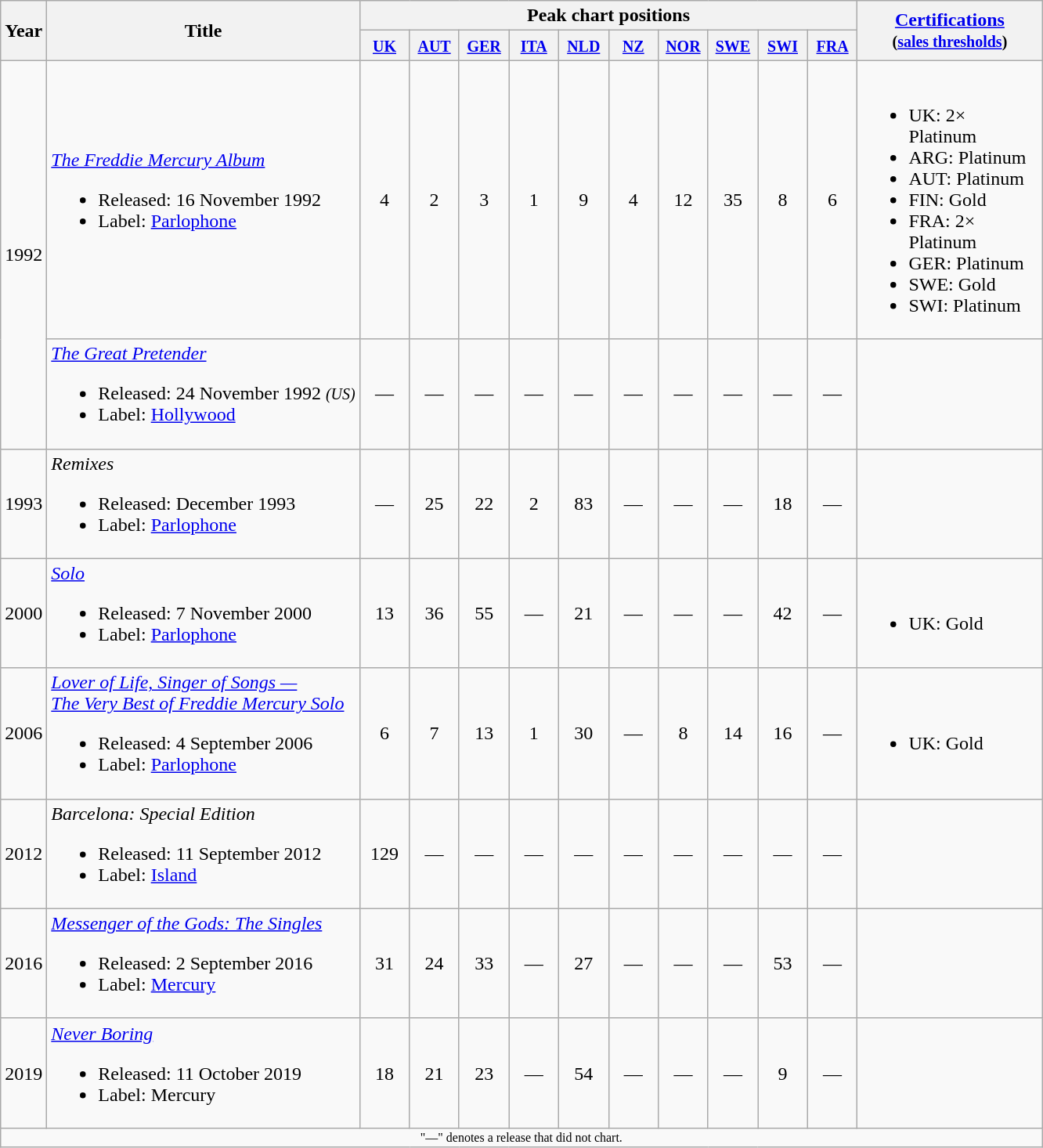<table class="wikitable">
<tr>
<th rowspan="2">Year</th>
<th rowspan="2">Title</th>
<th colspan="10">Peak chart positions</th>
<th rowspan=2 width="150"><a href='#'>Certifications</a><br><small>(<a href='#'>sales thresholds</a>)</small></th>
</tr>
<tr>
<th width="35"><small><a href='#'>UK</a></small><br></th>
<th width="35"><small><a href='#'>AUT</a></small><br></th>
<th width="35"><small><a href='#'>GER</a></small><br></th>
<th width="35"><small><a href='#'>ITA</a></small><br></th>
<th width="35"><small><a href='#'>NLD</a></small><br></th>
<th width="35"><small><a href='#'>NZ</a></small><br></th>
<th width="35"><small><a href='#'>NOR</a></small><br></th>
<th width="35"><small><a href='#'>SWE</a></small><br></th>
<th width="35"><small><a href='#'>SWI</a></small><br></th>
<th width="35"><small><a href='#'>FRA</a></small><br></th>
</tr>
<tr>
<td rowspan=2>1992</td>
<td><em><a href='#'>The Freddie Mercury Album</a></em><br><ul><li>Released: 16 November 1992</li><li>Label: <a href='#'>Parlophone</a></li></ul></td>
<td align="center">4</td>
<td align="center">2</td>
<td align="center">3</td>
<td align="center">1</td>
<td align="center">9</td>
<td align="center">4</td>
<td align="center">12</td>
<td align="center">35</td>
<td align="center">8</td>
<td align="center">6</td>
<td><br><ul><li>UK: 2× Platinum</li><li>ARG: Platinum</li><li>AUT: Platinum</li><li>FIN: Gold</li><li>FRA: 2× Platinum</li><li>GER: Platinum</li><li>SWE: Gold</li><li>SWI: Platinum</li></ul></td>
</tr>
<tr>
<td><em><a href='#'>The Great Pretender</a></em><br><ul><li>Released: 24 November 1992 <small><em>(US)</em></small></li><li>Label: <a href='#'>Hollywood</a></li></ul></td>
<td align="center">—</td>
<td align="center">—</td>
<td align="center">—</td>
<td align="center">—</td>
<td align="center">—</td>
<td align="center">—</td>
<td align="center">—</td>
<td align="center">—</td>
<td align="center">—</td>
<td align="center">—</td>
<td></td>
</tr>
<tr>
<td>1993</td>
<td><em>Remixes</em><br><ul><li>Released: December 1993</li><li>Label: <a href='#'>Parlophone</a></li></ul></td>
<td align="center">—</td>
<td align="center">25</td>
<td align="center">22</td>
<td align="center">2</td>
<td align="center">83</td>
<td align="center">—</td>
<td align="center">—</td>
<td align="center">—</td>
<td align="center">18</td>
<td align="center">—</td>
</tr>
<tr>
<td rowspan=1>2000</td>
<td><em><a href='#'>Solo</a></em><br><ul><li>Released: 7 November 2000</li><li>Label: <a href='#'>Parlophone</a></li></ul></td>
<td align="center">13</td>
<td align="center">36</td>
<td align="center">55</td>
<td align="center">—</td>
<td align="center">21</td>
<td align="center">—</td>
<td align="center">—</td>
<td align="center">—</td>
<td align="center">42</td>
<td align="center">—</td>
<td><br><ul><li>UK: Gold</li></ul></td>
</tr>
<tr>
<td>2006</td>
<td><em><a href='#'>Lover of Life, Singer of Songs — <br>The Very Best of Freddie Mercury Solo</a></em><br><ul><li>Released: 4 September 2006</li><li>Label: <a href='#'>Parlophone</a></li></ul></td>
<td align="center">6</td>
<td align="center">7</td>
<td align="center">13</td>
<td align="center">1</td>
<td align="center">30</td>
<td align="center">—</td>
<td align="center">8</td>
<td align="center">14</td>
<td align="center">16</td>
<td align="center">—</td>
<td><br><ul><li>UK: Gold</li></ul></td>
</tr>
<tr>
<td>2012</td>
<td><em>Barcelona: Special Edition</em> <br><ul><li>Released: 11 September 2012</li><li>Label: <a href='#'>Island</a></li></ul></td>
<td align="center">129</td>
<td align="center">—</td>
<td align="center">—</td>
<td align="center">—</td>
<td align="center">—</td>
<td align="center">—</td>
<td align="center">—</td>
<td align="center">—</td>
<td align="center">—</td>
<td align="center">—</td>
<td></td>
</tr>
<tr>
<td>2016</td>
<td><em><a href='#'>Messenger of the Gods: The Singles</a></em><br><ul><li>Released: 2 September 2016</li><li>Label: <a href='#'>Mercury</a></li></ul></td>
<td align="center">31</td>
<td align="center">24</td>
<td align="center">33</td>
<td align="center">—</td>
<td align="center">27</td>
<td align="center">—</td>
<td align="center">—</td>
<td align="center">—</td>
<td align="center">53</td>
<td align="center">—</td>
<td></td>
</tr>
<tr>
<td>2019</td>
<td><em><a href='#'>Never Boring</a></em><br><ul><li>Released: 11 October 2019</li><li>Label: Mercury</li></ul></td>
<td align="center">18</td>
<td align="center">21</td>
<td align="center">23</td>
<td align="center">—</td>
<td align="center">54</td>
<td align="center">—</td>
<td align="center">—</td>
<td align="center">—</td>
<td align="center">9</td>
<td align="center">—</td>
<td></td>
</tr>
<tr>
<td align="center" colspan="13" style="font-size: 8pt">"—" denotes a release that did not chart.</td>
</tr>
</table>
